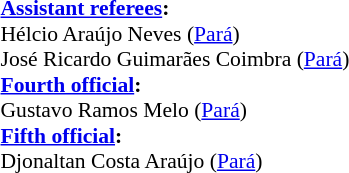<table width=50% style="font-size: 90%">
<tr>
<td><br><br><strong><a href='#'>Assistant referees</a>:</strong>
<br>Hélcio Araújo Neves (<a href='#'>Pará</a>)
<br>José Ricardo Guimarães Coimbra (<a href='#'>Pará</a>)
<br><strong><a href='#'>Fourth official</a>:</strong>
<br>Gustavo Ramos Melo (<a href='#'>Pará</a>)
<br><strong><a href='#'>Fifth official</a>:</strong>
<br>Djonaltan Costa Araújo (<a href='#'>Pará</a>)</td>
</tr>
</table>
